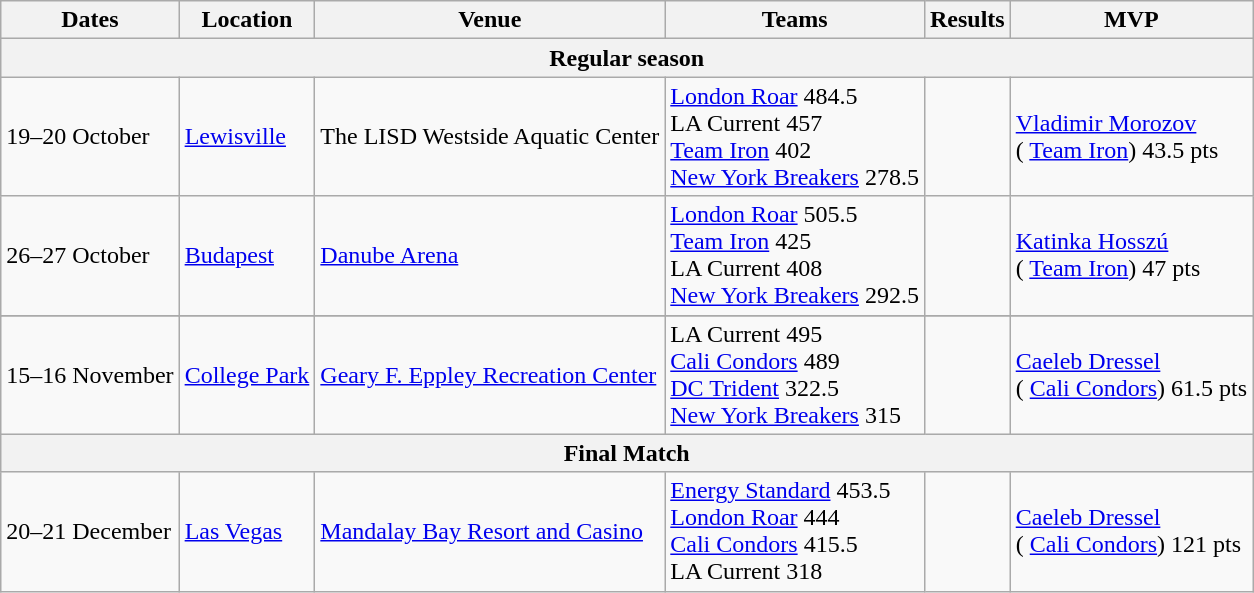<table class="wikitable">
<tr>
<th>Dates</th>
<th>Location</th>
<th>Venue</th>
<th>Teams</th>
<th>Results</th>
<th>MVP</th>
</tr>
<tr>
<th colspan="6"><strong>Regular season</strong></th>
</tr>
<tr>
<td>19–20 October</td>
<td> <a href='#'>Lewisville</a></td>
<td>The LISD Westside Aquatic Center</td>
<td> <a href='#'>London Roar</a> 484.5<br> LA Current 457<br> <a href='#'>Team Iron</a> 402<br> <a href='#'>New York Breakers</a> 278.5</td>
<td style="text-align:center"></td>
<td valign="center"> <a href='#'>Vladimir Morozov</a><br>( <a href='#'>Team Iron</a>) 43.5 pts<br></td>
</tr>
<tr>
<td>26–27 October</td>
<td> <a href='#'>Budapest</a></td>
<td><a href='#'>Danube Arena</a></td>
<td> <a href='#'>London Roar</a> 505.5<br> <a href='#'>Team Iron</a> 425<br> LA Current 408<br> <a href='#'>New York Breakers</a> 292.5</td>
<td style="text-align:center"></td>
<td valign="center"> <a href='#'>Katinka Hosszú</a><br>( <a href='#'>Team Iron</a>) 47 pts<br></td>
</tr>
<tr>
</tr>
<tr>
<td>15–16 November</td>
<td> <a href='#'>College Park</a></td>
<td><a href='#'>Geary F. Eppley Recreation Center</a></td>
<td> LA Current 495<br> <a href='#'>Cali Condors</a> 489<br> <a href='#'>DC Trident</a> 322.5<br> <a href='#'>New York Breakers</a> 315</td>
<td style="text-align:center"></td>
<td valign="center"> <a href='#'>Caeleb Dressel</a><br>( <a href='#'>Cali Condors</a>) 61.5 pts</td>
</tr>
<tr>
<th colspan="6"><strong>Final Match</strong></th>
</tr>
<tr>
<td>20–21 December</td>
<td> <a href='#'>Las Vegas</a></td>
<td><a href='#'>Mandalay Bay Resort and Casino</a></td>
<td> <a href='#'>Energy Standard</a> 453.5<br> <a href='#'>London Roar</a> 444<br> <a href='#'>Cali Condors</a> 415.5<br> LA Current 318</td>
<td style="text-align:center"></td>
<td valign="center"> <a href='#'>Caeleb Dressel</a><br>( <a href='#'>Cali Condors</a>) 121 pts</td>
</tr>
</table>
